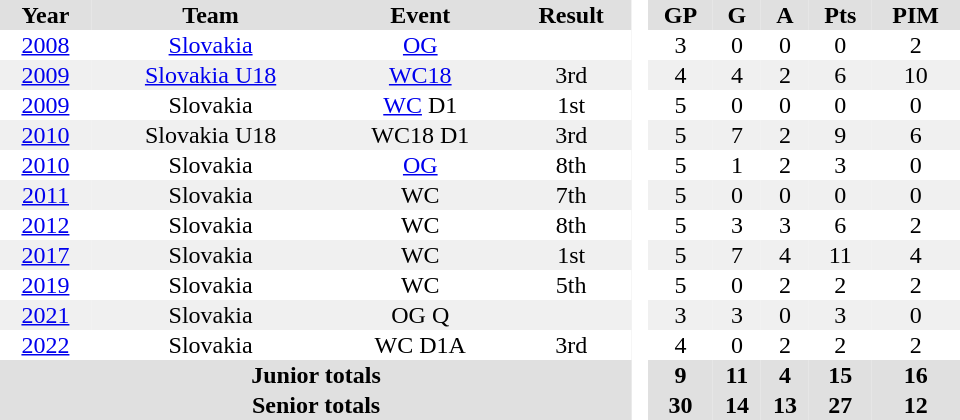<table border="0" cellpadding="1" cellspacing="0" style="text-align:center; width:40em">
<tr ALIGN="centre" bgcolor="#e0e0e0">
<th>Year</th>
<th>Team</th>
<th>Event</th>
<th>Result</th>
<th rowspan="95" bgcolor="#ffffff"> </th>
<th>GP</th>
<th>G</th>
<th>A</th>
<th>Pts</th>
<th>PIM</th>
</tr>
<tr>
<td><a href='#'>2008</a></td>
<td><a href='#'>Slovakia</a></td>
<td><a href='#'>OG</a> </td>
<td></td>
<td>3</td>
<td>0</td>
<td>0</td>
<td>0</td>
<td>2</td>
</tr>
<tr bgcolor="#f0f0f0">
<td><a href='#'>2009</a></td>
<td><a href='#'>Slovakia U18</a></td>
<td><a href='#'>WC18</a> </td>
<td>3rd</td>
<td>4</td>
<td>4</td>
<td>2</td>
<td>6</td>
<td>10</td>
</tr>
<tr>
<td><a href='#'>2009</a></td>
<td>Slovakia</td>
<td><a href='#'>WC</a> D1</td>
<td>1st</td>
<td>5</td>
<td>0</td>
<td>0</td>
<td>0</td>
<td>0</td>
</tr>
<tr bgcolor="#f0f0f0">
<td><a href='#'>2010</a></td>
<td>Slovakia U18</td>
<td>WC18 D1</td>
<td>3rd</td>
<td>5</td>
<td>7</td>
<td>2</td>
<td>9</td>
<td>6</td>
</tr>
<tr>
<td><a href='#'>2010</a></td>
<td>Slovakia</td>
<td><a href='#'>OG</a></td>
<td>8th</td>
<td>5</td>
<td>1</td>
<td>2</td>
<td>3</td>
<td>0</td>
</tr>
<tr bgcolor="#f0f0f0">
<td><a href='#'>2011</a></td>
<td>Slovakia</td>
<td>WC</td>
<td>7th</td>
<td>5</td>
<td>0</td>
<td>0</td>
<td>0</td>
<td>0</td>
</tr>
<tr>
<td><a href='#'>2012</a></td>
<td>Slovakia</td>
<td>WC</td>
<td>8th</td>
<td>5</td>
<td>3</td>
<td>3</td>
<td>6</td>
<td>2</td>
</tr>
<tr bgcolor="#f0f0f0">
<td><a href='#'>2017</a></td>
<td>Slovakia</td>
<td>WC </td>
<td>1st</td>
<td>5</td>
<td>7</td>
<td>4</td>
<td>11</td>
<td>4</td>
</tr>
<tr>
<td><a href='#'>2019</a></td>
<td>Slovakia</td>
<td>WC </td>
<td>5th</td>
<td>5</td>
<td>0</td>
<td>2</td>
<td>2</td>
<td>2</td>
</tr>
<tr bgcolor="#f0f0f0">
<td><a href='#'>2021</a></td>
<td>Slovakia</td>
<td>OG Q</td>
<td></td>
<td>3</td>
<td>3</td>
<td>0</td>
<td>3</td>
<td>0</td>
</tr>
<tr>
<td><a href='#'>2022</a></td>
<td>Slovakia</td>
<td>WC D1A</td>
<td>3rd</td>
<td>4</td>
<td>0</td>
<td>2</td>
<td>2</td>
<td>2</td>
</tr>
<tr align="centre" bgcolor="#e0e0e0">
<th colspan="4">Junior totals</th>
<th>9</th>
<th>11</th>
<th>4</th>
<th>15</th>
<th>16</th>
</tr>
<tr align="centre" bgcolor="#e0e0e0">
<th colspan="4">Senior totals</th>
<th>30</th>
<th>14</th>
<th>13</th>
<th>27</th>
<th>12</th>
</tr>
</table>
